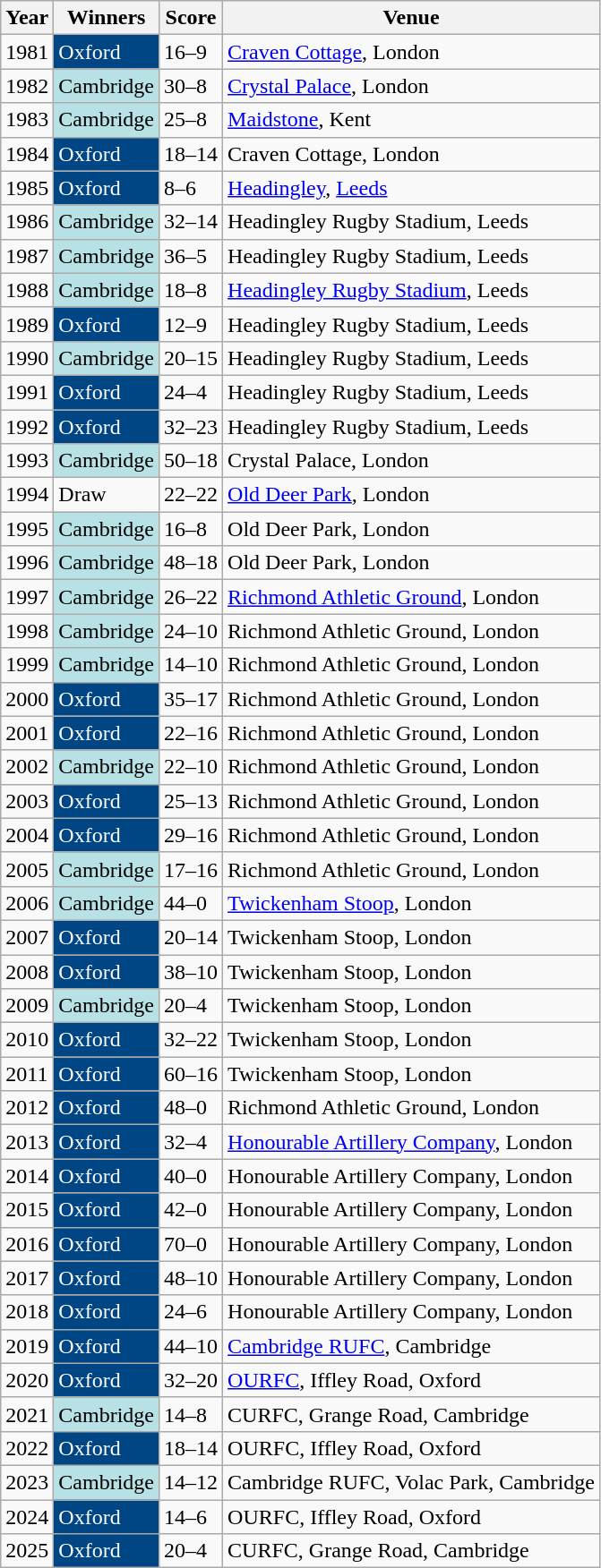<table class="wikitable defaultcenter col4left">
<tr>
<th>Year</th>
<th>Winners</th>
<th>Score</th>
<th>Venue</th>
</tr>
<tr>
<td>1981</td>
<td style="background:#004685; color:#FFFFFF">Oxford</td>
<td>16–9</td>
<td><a href='#'>Craven Cottage</a>, London</td>
</tr>
<tr>
<td>1982</td>
<td style="background:#B7E1E4; color:#000;">Cambridge</td>
<td>30–8</td>
<td><a href='#'>Crystal Palace</a>, London</td>
</tr>
<tr>
<td>1983</td>
<td style="background:#B7E1E4; color:#000;">Cambridge</td>
<td>25–8</td>
<td><a href='#'>Maidstone</a>, Kent</td>
</tr>
<tr>
<td>1984</td>
<td style="background:#004685; color:#FFFFFF">Oxford</td>
<td>18–14</td>
<td>Craven Cottage, London</td>
</tr>
<tr>
<td>1985</td>
<td style="background:#004685; color:#FFFFFF">Oxford</td>
<td>8–6</td>
<td><a href='#'>Headingley</a>, <a href='#'>Leeds</a></td>
</tr>
<tr>
<td>1986</td>
<td style="background:#B7E1E4; color:#000;">Cambridge</td>
<td>32–14</td>
<td>Headingley Rugby Stadium, Leeds</td>
</tr>
<tr>
<td>1987</td>
<td style="background:#B7E1E4; color:#000;">Cambridge</td>
<td>36–5</td>
<td>Headingley Rugby Stadium, Leeds</td>
</tr>
<tr>
<td>1988</td>
<td style="background:#B7E1E4; color:#000;">Cambridge</td>
<td>18–8</td>
<td><a href='#'>Headingley Rugby Stadium</a>, Leeds</td>
</tr>
<tr>
<td>1989</td>
<td style="background:#004685; color:#FFFFFF">Oxford</td>
<td>12–9</td>
<td>Headingley Rugby Stadium, Leeds</td>
</tr>
<tr>
<td>1990</td>
<td style="background:#B7E1E4; color:#000;">Cambridge</td>
<td>20–15</td>
<td>Headingley Rugby Stadium, Leeds</td>
</tr>
<tr>
<td>1991</td>
<td style="background:#004685; color:#FFFFFF">Oxford</td>
<td>24–4</td>
<td>Headingley Rugby Stadium, Leeds</td>
</tr>
<tr>
<td>1992</td>
<td style="background:#004685; color:#FFFFFF">Oxford</td>
<td>32–23</td>
<td>Headingley Rugby Stadium, Leeds</td>
</tr>
<tr>
<td>1993</td>
<td style="background:#B7E1E4; color:#000;">Cambridge</td>
<td>50–18</td>
<td>Crystal Palace, London</td>
</tr>
<tr>
<td>1994</td>
<td>Draw</td>
<td>22–22</td>
<td><a href='#'>Old Deer Park</a>, London</td>
</tr>
<tr>
<td>1995</td>
<td style="background:#B7E1E4; color:#000;">Cambridge</td>
<td>16–8</td>
<td>Old Deer Park, London</td>
</tr>
<tr>
<td>1996</td>
<td style="background:#B7E1E4; color:#000;">Cambridge</td>
<td>48–18</td>
<td>Old Deer Park, London</td>
</tr>
<tr>
<td>1997</td>
<td style="background:#B7E1E4; color:#000;">Cambridge</td>
<td>26–22</td>
<td><a href='#'>Richmond Athletic Ground</a>, London</td>
</tr>
<tr>
<td>1998</td>
<td style="background:#B7E1E4; color:#000;">Cambridge</td>
<td>24–10</td>
<td>Richmond Athletic Ground, London</td>
</tr>
<tr>
<td>1999</td>
<td style="background:#B7E1E4; color:#000;">Cambridge</td>
<td>14–10</td>
<td>Richmond Athletic Ground, London</td>
</tr>
<tr>
<td>2000</td>
<td style="background:#004685; color:#FFFFFF">Oxford</td>
<td>35–17</td>
<td>Richmond Athletic Ground, London</td>
</tr>
<tr>
<td>2001</td>
<td style="background:#004685; color:#FFFFFF">Oxford</td>
<td>22–16</td>
<td>Richmond Athletic Ground, London</td>
</tr>
<tr>
<td>2002</td>
<td style="background:#B7E1E4; color:#000;">Cambridge</td>
<td>22–10</td>
<td>Richmond Athletic Ground, London</td>
</tr>
<tr>
<td>2003</td>
<td style="background:#004685; color:#FFFFFF">Oxford</td>
<td>25–13</td>
<td>Richmond Athletic Ground, London</td>
</tr>
<tr>
<td>2004</td>
<td style="background:#004685; color:#FFFFFF">Oxford</td>
<td>29–16</td>
<td>Richmond Athletic Ground, London</td>
</tr>
<tr>
<td>2005</td>
<td style="background:#B7E1E4; color:#000;">Cambridge</td>
<td>17–16</td>
<td>Richmond Athletic Ground, London</td>
</tr>
<tr>
<td>2006</td>
<td style="background:#B7E1E4; color:#000;">Cambridge</td>
<td>44–0</td>
<td><a href='#'>Twickenham Stoop</a>, London</td>
</tr>
<tr>
<td>2007</td>
<td style="background:#004685; color:#FFFFFF">Oxford</td>
<td>20–14</td>
<td>Twickenham Stoop, London</td>
</tr>
<tr>
<td>2008</td>
<td style="background:#004685; color:#FFFFFF">Oxford</td>
<td>38–10</td>
<td>Twickenham Stoop, London</td>
</tr>
<tr>
<td>2009</td>
<td style="background:#B7E1E4; color:#000;">Cambridge</td>
<td>20–4</td>
<td>Twickenham Stoop, London</td>
</tr>
<tr>
<td>2010</td>
<td style="background:#004685; color:#FFFFFF;">Oxford</td>
<td>32–22</td>
<td>Twickenham Stoop, London</td>
</tr>
<tr>
<td>2011</td>
<td style="background:#004685; color:#FFFFFF;">Oxford</td>
<td>60–16</td>
<td>Twickenham Stoop, London</td>
</tr>
<tr>
<td>2012</td>
<td style="background:#004685; color:#FFFFFF">Oxford</td>
<td>48–0</td>
<td>Richmond Athletic Ground, London</td>
</tr>
<tr>
<td>2013</td>
<td style="background:#004685; color:#FFFFFF">Oxford</td>
<td>32–4</td>
<td><a href='#'>Honourable Artillery Company</a>, London</td>
</tr>
<tr>
<td>2014</td>
<td style="background:#004685; color:#FFFFFF">Oxford</td>
<td>40–0</td>
<td>Honourable Artillery Company, London</td>
</tr>
<tr>
<td>2015</td>
<td style="background:#004685; color:#FFFFFF">Oxford</td>
<td>42–0</td>
<td>Honourable Artillery Company, London</td>
</tr>
<tr>
<td>2016</td>
<td style="background:#004685; color:#FFFFFF">Oxford</td>
<td>70–0</td>
<td>Honourable Artillery Company, London</td>
</tr>
<tr>
<td>2017</td>
<td style="background:#004685; color:#FFFFFF">Oxford</td>
<td>48–10</td>
<td>Honourable Artillery Company, London</td>
</tr>
<tr>
<td>2018</td>
<td style="background:#004685; color:#FFFFFF">Oxford</td>
<td>24–6</td>
<td>Honourable Artillery Company, London</td>
</tr>
<tr>
<td>2019</td>
<td style="background:#004685; color:#FFFFFF">Oxford</td>
<td>44–10</td>
<td><a href='#'>Cambridge RUFC</a>, Cambridge</td>
</tr>
<tr>
<td>2020</td>
<td style="background:#004685; color:#FFFFFF">Oxford</td>
<td>32–20</td>
<td><a href='#'>OURFC</a>, Iffley Road, Oxford</td>
</tr>
<tr>
<td>2021</td>
<td style="background:#B7E1E4; color:#000;">Cambridge</td>
<td>14–8</td>
<td>CURFC, Grange Road, Cambridge</td>
</tr>
<tr>
<td>2022</td>
<td style="background:#004685; color:#FFFFFF">Oxford</td>
<td>18–14</td>
<td>OURFC, Iffley Road, Oxford</td>
</tr>
<tr>
<td>2023</td>
<td style="background:#B7E1E4; color:#000;">Cambridge</td>
<td>14–12</td>
<td>Cambridge RUFC, Volac Park, Cambridge</td>
</tr>
<tr>
<td>2024</td>
<td style="background:#004685; color:#FFFFFF">Oxford</td>
<td>14–6</td>
<td>OURFC, Iffley Road, Oxford</td>
</tr>
<tr>
<td>2025</td>
<td style="background:#004685; color:#FFFFFF">Oxford</td>
<td>20–4</td>
<td>CURFC, Grange Road, Cambridge</td>
</tr>
</table>
